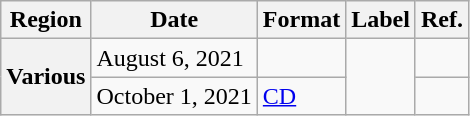<table class="wikitable plainrowheaders">
<tr>
<th scope="col">Region</th>
<th scope="col">Date</th>
<th scope="col">Format</th>
<th scope="col">Label</th>
<th scope="col">Ref.</th>
</tr>
<tr>
<th scope="row" rowspan="2">Various</th>
<td>August 6, 2021</td>
<td></td>
<td rowspan="2"></td>
<td></td>
</tr>
<tr>
<td>October 1, 2021</td>
<td><a href='#'>CD</a></td>
<td></td>
</tr>
</table>
